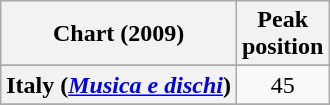<table class="wikitable plainrowheaders sortable" style="text-align:center">
<tr>
<th scope="col">Chart (2009)</th>
<th scope="col">Peak<br>position</th>
</tr>
<tr>
</tr>
<tr>
</tr>
<tr>
</tr>
<tr>
</tr>
<tr>
</tr>
<tr>
</tr>
<tr>
<th scope="row">Italy (<em><a href='#'>Musica e dischi</a></em>)</th>
<td>45</td>
</tr>
<tr>
</tr>
<tr>
</tr>
<tr>
</tr>
</table>
